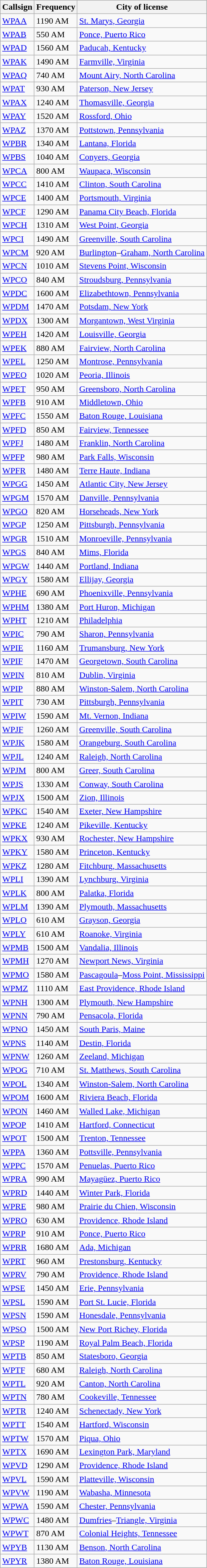<table class="wikitable sortable">
<tr>
<th>Callsign</th>
<th>Frequency</th>
<th>City of license</th>
</tr>
<tr>
<td><a href='#'>WPAA</a></td>
<td>1190 AM</td>
<td><a href='#'>St. Marys, Georgia</a></td>
</tr>
<tr>
<td><a href='#'>WPAB</a></td>
<td>550 AM</td>
<td><a href='#'>Ponce, Puerto Rico</a></td>
</tr>
<tr>
<td><a href='#'>WPAD</a></td>
<td>1560 AM</td>
<td><a href='#'>Paducah, Kentucky</a></td>
</tr>
<tr>
<td><a href='#'>WPAK</a></td>
<td>1490 AM</td>
<td><a href='#'>Farmville, Virginia</a></td>
</tr>
<tr>
<td><a href='#'>WPAQ</a></td>
<td>740 AM</td>
<td><a href='#'>Mount Airy, North Carolina</a></td>
</tr>
<tr>
<td><a href='#'>WPAT</a></td>
<td>930 AM</td>
<td><a href='#'>Paterson, New Jersey</a></td>
</tr>
<tr>
<td><a href='#'>WPAX</a></td>
<td>1240 AM</td>
<td><a href='#'>Thomasville, Georgia</a></td>
</tr>
<tr>
<td><a href='#'>WPAY</a></td>
<td>1520 AM</td>
<td><a href='#'>Rossford, Ohio</a></td>
</tr>
<tr>
<td><a href='#'>WPAZ</a></td>
<td>1370 AM</td>
<td><a href='#'>Pottstown, Pennsylvania</a></td>
</tr>
<tr>
<td><a href='#'>WPBR</a></td>
<td>1340 AM</td>
<td><a href='#'>Lantana, Florida</a></td>
</tr>
<tr>
<td><a href='#'>WPBS</a></td>
<td>1040 AM</td>
<td><a href='#'>Conyers, Georgia</a></td>
</tr>
<tr>
<td><a href='#'>WPCA</a></td>
<td>800 AM</td>
<td><a href='#'>Waupaca, Wisconsin</a></td>
</tr>
<tr>
<td><a href='#'>WPCC</a></td>
<td>1410 AM</td>
<td><a href='#'>Clinton, South Carolina</a></td>
</tr>
<tr>
<td><a href='#'>WPCE</a></td>
<td>1400 AM</td>
<td><a href='#'>Portsmouth, Virginia</a></td>
</tr>
<tr>
<td><a href='#'>WPCF</a></td>
<td>1290 AM</td>
<td><a href='#'>Panama City Beach, Florida</a></td>
</tr>
<tr>
<td><a href='#'>WPCH</a></td>
<td>1310 AM</td>
<td><a href='#'>West Point, Georgia</a></td>
</tr>
<tr>
<td><a href='#'>WPCI</a></td>
<td>1490 AM</td>
<td><a href='#'>Greenville, South Carolina</a></td>
</tr>
<tr>
<td><a href='#'>WPCM</a></td>
<td>920 AM</td>
<td><a href='#'>Burlington</a>–<a href='#'>Graham, North Carolina</a></td>
</tr>
<tr>
<td><a href='#'>WPCN</a></td>
<td>1010 AM</td>
<td><a href='#'>Stevens Point, Wisconsin</a></td>
</tr>
<tr>
<td><a href='#'>WPCO</a></td>
<td>840 AM</td>
<td><a href='#'>Stroudsburg, Pennsylvania</a></td>
</tr>
<tr>
<td><a href='#'>WPDC</a></td>
<td>1600 AM</td>
<td><a href='#'>Elizabethtown, Pennsylvania</a></td>
</tr>
<tr>
<td><a href='#'>WPDM</a></td>
<td>1470 AM</td>
<td><a href='#'>Potsdam, New York</a></td>
</tr>
<tr>
<td><a href='#'>WPDX</a></td>
<td>1300 AM</td>
<td><a href='#'>Morgantown, West Virginia</a></td>
</tr>
<tr>
<td><a href='#'>WPEH</a></td>
<td>1420 AM</td>
<td><a href='#'>Louisville, Georgia</a></td>
</tr>
<tr>
<td><a href='#'>WPEK</a></td>
<td>880 AM</td>
<td><a href='#'>Fairview, North Carolina</a></td>
</tr>
<tr>
<td><a href='#'>WPEL</a></td>
<td>1250 AM</td>
<td><a href='#'>Montrose, Pennsylvania</a></td>
</tr>
<tr>
<td><a href='#'>WPEO</a></td>
<td>1020 AM</td>
<td><a href='#'>Peoria, Illinois</a></td>
</tr>
<tr>
<td><a href='#'>WPET</a></td>
<td>950 AM</td>
<td><a href='#'>Greensboro, North Carolina</a></td>
</tr>
<tr>
<td><a href='#'>WPFB</a></td>
<td>910 AM</td>
<td><a href='#'>Middletown, Ohio</a></td>
</tr>
<tr>
<td><a href='#'>WPFC</a></td>
<td>1550 AM</td>
<td><a href='#'>Baton Rouge, Louisiana</a></td>
</tr>
<tr>
<td><a href='#'>WPFD</a></td>
<td>850 AM</td>
<td><a href='#'>Fairview, Tennessee</a></td>
</tr>
<tr>
<td><a href='#'>WPFJ</a></td>
<td>1480 AM</td>
<td><a href='#'>Franklin, North Carolina</a></td>
</tr>
<tr>
<td><a href='#'>WPFP</a></td>
<td>980 AM</td>
<td><a href='#'>Park Falls, Wisconsin</a></td>
</tr>
<tr>
<td><a href='#'>WPFR</a></td>
<td>1480 AM</td>
<td><a href='#'>Terre Haute, Indiana</a></td>
</tr>
<tr>
<td><a href='#'>WPGG</a></td>
<td>1450 AM</td>
<td><a href='#'>Atlantic City, New Jersey</a></td>
</tr>
<tr>
<td><a href='#'>WPGM</a></td>
<td>1570 AM</td>
<td><a href='#'>Danville, Pennsylvania</a></td>
</tr>
<tr>
<td><a href='#'>WPGO</a></td>
<td>820 AM</td>
<td><a href='#'>Horseheads, New York</a></td>
</tr>
<tr>
<td><a href='#'>WPGP</a></td>
<td>1250 AM</td>
<td><a href='#'>Pittsburgh, Pennsylvania</a></td>
</tr>
<tr>
<td><a href='#'>WPGR</a></td>
<td>1510 AM</td>
<td><a href='#'>Monroeville, Pennsylvania</a></td>
</tr>
<tr>
<td><a href='#'>WPGS</a></td>
<td>840 AM</td>
<td><a href='#'>Mims, Florida</a></td>
</tr>
<tr>
<td><a href='#'>WPGW</a></td>
<td>1440 AM</td>
<td><a href='#'>Portland, Indiana</a></td>
</tr>
<tr>
<td><a href='#'>WPGY</a></td>
<td>1580 AM</td>
<td><a href='#'>Ellijay, Georgia</a></td>
</tr>
<tr>
<td><a href='#'>WPHE</a></td>
<td>690 AM</td>
<td><a href='#'>Phoenixville, Pennsylvania</a></td>
</tr>
<tr>
<td><a href='#'>WPHM</a></td>
<td>1380 AM</td>
<td><a href='#'>Port Huron, Michigan</a></td>
</tr>
<tr>
<td><a href='#'>WPHT</a></td>
<td>1210 AM</td>
<td><a href='#'>Philadelphia</a></td>
</tr>
<tr>
<td><a href='#'>WPIC</a></td>
<td>790 AM</td>
<td><a href='#'>Sharon, Pennsylvania</a></td>
</tr>
<tr>
<td><a href='#'>WPIE</a></td>
<td>1160 AM</td>
<td><a href='#'>Trumansburg, New York</a></td>
</tr>
<tr>
<td><a href='#'>WPIF</a></td>
<td>1470 AM</td>
<td><a href='#'>Georgetown, South Carolina</a></td>
</tr>
<tr>
<td><a href='#'>WPIN</a></td>
<td>810 AM</td>
<td><a href='#'>Dublin, Virginia</a></td>
</tr>
<tr>
<td><a href='#'>WPIP</a></td>
<td>880 AM</td>
<td><a href='#'>Winston-Salem, North Carolina</a></td>
</tr>
<tr>
<td><a href='#'>WPIT</a></td>
<td>730 AM</td>
<td><a href='#'>Pittsburgh, Pennsylvania</a></td>
</tr>
<tr>
<td><a href='#'>WPIW</a></td>
<td>1590 AM</td>
<td><a href='#'>Mt. Vernon, Indiana</a></td>
</tr>
<tr>
<td><a href='#'>WPJF</a></td>
<td>1260 AM</td>
<td><a href='#'>Greenville, South Carolina</a></td>
</tr>
<tr>
<td><a href='#'>WPJK</a></td>
<td>1580 AM</td>
<td><a href='#'>Orangeburg, South Carolina</a></td>
</tr>
<tr>
<td><a href='#'>WPJL</a></td>
<td>1240 AM</td>
<td><a href='#'>Raleigh, North Carolina</a></td>
</tr>
<tr>
<td><a href='#'>WPJM</a></td>
<td>800 AM</td>
<td><a href='#'>Greer, South Carolina</a></td>
</tr>
<tr>
<td><a href='#'>WPJS</a></td>
<td>1330 AM</td>
<td><a href='#'>Conway, South Carolina</a></td>
</tr>
<tr>
<td><a href='#'>WPJX</a></td>
<td>1500 AM</td>
<td><a href='#'>Zion, Illinois</a></td>
</tr>
<tr>
<td><a href='#'>WPKC</a></td>
<td>1540 AM</td>
<td><a href='#'>Exeter, New Hampshire</a></td>
</tr>
<tr>
<td><a href='#'>WPKE</a></td>
<td>1240 AM</td>
<td><a href='#'>Pikeville, Kentucky</a></td>
</tr>
<tr>
<td><a href='#'>WPKX</a></td>
<td>930 AM</td>
<td><a href='#'>Rochester, New Hampshire</a></td>
</tr>
<tr>
<td><a href='#'>WPKY</a></td>
<td>1580 AM</td>
<td><a href='#'>Princeton, Kentucky</a></td>
</tr>
<tr>
<td><a href='#'>WPKZ</a></td>
<td>1280 AM</td>
<td><a href='#'>Fitchburg, Massachusetts</a></td>
</tr>
<tr>
<td><a href='#'>WPLI</a></td>
<td>1390 AM</td>
<td><a href='#'>Lynchburg, Virginia</a></td>
</tr>
<tr>
<td><a href='#'>WPLK</a></td>
<td>800 AM</td>
<td><a href='#'>Palatka, Florida</a></td>
</tr>
<tr>
<td><a href='#'>WPLM</a></td>
<td>1390 AM</td>
<td><a href='#'>Plymouth, Massachusetts</a></td>
</tr>
<tr>
<td><a href='#'>WPLO</a></td>
<td>610 AM</td>
<td><a href='#'>Grayson, Georgia</a></td>
</tr>
<tr>
<td><a href='#'>WPLY</a></td>
<td>610 AM</td>
<td><a href='#'>Roanoke, Virginia</a></td>
</tr>
<tr>
<td><a href='#'>WPMB</a></td>
<td>1500 AM</td>
<td><a href='#'>Vandalia, Illinois</a></td>
</tr>
<tr>
<td><a href='#'>WPMH</a></td>
<td>1270 AM</td>
<td><a href='#'>Newport News, Virginia</a></td>
</tr>
<tr>
<td><a href='#'>WPMO</a></td>
<td>1580 AM</td>
<td><a href='#'>Pascagoula</a>–<a href='#'>Moss Point, Mississippi</a></td>
</tr>
<tr>
<td><a href='#'>WPMZ</a></td>
<td>1110 AM</td>
<td><a href='#'>East Providence, Rhode Island</a></td>
</tr>
<tr>
<td><a href='#'>WPNH</a></td>
<td>1300 AM</td>
<td><a href='#'>Plymouth, New Hampshire</a></td>
</tr>
<tr>
<td><a href='#'>WPNN</a></td>
<td>790 AM</td>
<td><a href='#'>Pensacola, Florida</a></td>
</tr>
<tr>
<td><a href='#'>WPNO</a></td>
<td>1450 AM</td>
<td><a href='#'>South Paris, Maine</a></td>
</tr>
<tr>
<td><a href='#'>WPNS</a></td>
<td>1140 AM</td>
<td><a href='#'>Destin, Florida</a></td>
</tr>
<tr>
<td><a href='#'>WPNW</a></td>
<td>1260 AM</td>
<td><a href='#'>Zeeland, Michigan</a></td>
</tr>
<tr>
<td><a href='#'>WPOG</a></td>
<td>710 AM</td>
<td><a href='#'>St. Matthews, South Carolina</a></td>
</tr>
<tr>
<td><a href='#'>WPOL</a></td>
<td>1340 AM</td>
<td><a href='#'>Winston-Salem, North Carolina</a></td>
</tr>
<tr>
<td><a href='#'>WPOM</a></td>
<td>1600 AM</td>
<td><a href='#'>Riviera Beach, Florida</a></td>
</tr>
<tr>
<td><a href='#'>WPON</a></td>
<td>1460 AM</td>
<td><a href='#'>Walled Lake, Michigan</a></td>
</tr>
<tr>
<td><a href='#'>WPOP</a></td>
<td>1410 AM</td>
<td><a href='#'>Hartford, Connecticut</a></td>
</tr>
<tr>
<td><a href='#'>WPOT</a></td>
<td>1500 AM</td>
<td><a href='#'>Trenton, Tennessee</a></td>
</tr>
<tr>
<td><a href='#'>WPPA</a></td>
<td>1360 AM</td>
<td><a href='#'>Pottsville, Pennsylvania</a></td>
</tr>
<tr>
<td><a href='#'>WPPC</a></td>
<td>1570 AM</td>
<td><a href='#'>Penuelas, Puerto Rico</a></td>
</tr>
<tr>
<td><a href='#'>WPRA</a></td>
<td>990 AM</td>
<td><a href='#'>Mayagüez, Puerto Rico</a></td>
</tr>
<tr>
<td><a href='#'>WPRD</a></td>
<td>1440 AM</td>
<td><a href='#'>Winter Park, Florida</a></td>
</tr>
<tr>
<td><a href='#'>WPRE</a></td>
<td>980 AM</td>
<td><a href='#'>Prairie du Chien, Wisconsin</a></td>
</tr>
<tr>
<td><a href='#'>WPRO</a></td>
<td>630 AM</td>
<td><a href='#'>Providence, Rhode Island</a></td>
</tr>
<tr>
<td><a href='#'>WPRP</a></td>
<td>910 AM</td>
<td><a href='#'>Ponce, Puerto Rico</a></td>
</tr>
<tr>
<td><a href='#'>WPRR</a></td>
<td>1680 AM</td>
<td><a href='#'>Ada, Michigan</a></td>
</tr>
<tr>
<td><a href='#'>WPRT</a></td>
<td>960 AM</td>
<td><a href='#'>Prestonsburg, Kentucky</a></td>
</tr>
<tr>
<td><a href='#'>WPRV</a></td>
<td>790 AM</td>
<td><a href='#'>Providence, Rhode Island</a></td>
</tr>
<tr>
<td><a href='#'>WPSE</a></td>
<td>1450 AM</td>
<td><a href='#'>Erie, Pennsylvania</a></td>
</tr>
<tr>
<td><a href='#'>WPSL</a></td>
<td>1590 AM</td>
<td><a href='#'>Port St. Lucie, Florida</a></td>
</tr>
<tr>
<td><a href='#'>WPSN</a></td>
<td>1590 AM</td>
<td><a href='#'>Honesdale, Pennsylvania</a></td>
</tr>
<tr>
<td><a href='#'>WPSO</a></td>
<td>1500 AM</td>
<td><a href='#'>New Port Richey, Florida</a></td>
</tr>
<tr>
<td><a href='#'>WPSP</a></td>
<td>1190 AM</td>
<td><a href='#'>Royal Palm Beach, Florida</a></td>
</tr>
<tr>
<td><a href='#'>WPTB</a></td>
<td>850 AM</td>
<td><a href='#'>Statesboro, Georgia</a></td>
</tr>
<tr>
<td><a href='#'>WPTF</a></td>
<td>680 AM</td>
<td><a href='#'>Raleigh, North Carolina</a></td>
</tr>
<tr>
<td><a href='#'>WPTL</a></td>
<td>920 AM</td>
<td><a href='#'>Canton, North Carolina</a></td>
</tr>
<tr>
<td><a href='#'>WPTN</a></td>
<td>780 AM</td>
<td><a href='#'>Cookeville, Tennessee</a></td>
</tr>
<tr>
<td><a href='#'>WPTR</a></td>
<td>1240 AM</td>
<td><a href='#'>Schenectady, New York</a></td>
</tr>
<tr>
<td><a href='#'>WPTT</a></td>
<td>1540 AM</td>
<td><a href='#'>Hartford, Wisconsin</a></td>
</tr>
<tr>
<td><a href='#'>WPTW</a></td>
<td>1570 AM</td>
<td><a href='#'>Piqua, Ohio</a></td>
</tr>
<tr>
<td><a href='#'>WPTX</a></td>
<td>1690 AM</td>
<td><a href='#'>Lexington Park, Maryland</a></td>
</tr>
<tr>
<td><a href='#'>WPVD</a></td>
<td>1290 AM</td>
<td><a href='#'>Providence, Rhode Island</a></td>
</tr>
<tr>
<td><a href='#'>WPVL</a></td>
<td>1590 AM</td>
<td><a href='#'>Platteville, Wisconsin</a></td>
</tr>
<tr>
<td><a href='#'>WPVW</a></td>
<td>1190 AM</td>
<td><a href='#'>Wabasha, Minnesota</a></td>
</tr>
<tr>
<td><a href='#'>WPWA</a></td>
<td>1590 AM</td>
<td><a href='#'>Chester, Pennsylvania</a></td>
</tr>
<tr>
<td><a href='#'>WPWC</a></td>
<td>1480 AM</td>
<td><a href='#'>Dumfries</a>–<a href='#'>Triangle, Virginia</a></td>
</tr>
<tr>
<td><a href='#'>WPWT</a></td>
<td>870 AM</td>
<td><a href='#'>Colonial Heights, Tennessee</a></td>
</tr>
<tr>
<td><a href='#'>WPYB</a></td>
<td>1130 AM</td>
<td><a href='#'>Benson, North Carolina</a></td>
</tr>
<tr>
<td><a href='#'>WPYR</a></td>
<td>1380 AM</td>
<td><a href='#'>Baton Rouge, Louisiana</a></td>
</tr>
</table>
